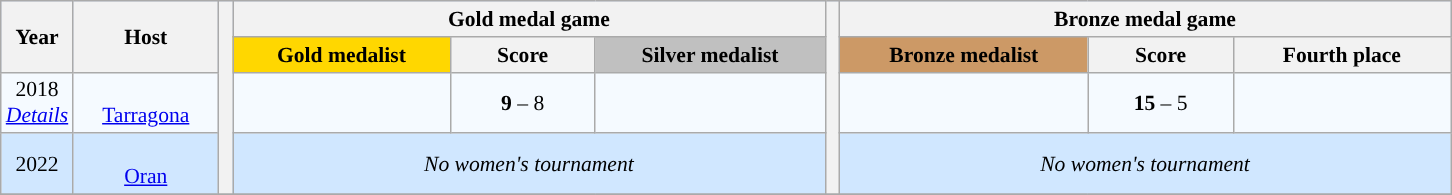<table class=wikitable style="text-align:center; font-size:90%;">
<tr bgcolor=#C1D8FF>
<th rowspan=2 width=5%>Year</th>
<th rowspan=2 width=10%>Host</th>
<th width=1% rowspan=4 bgcolor=ffffff></th>
<th colspan=3>Gold medal game</th>
<th width=1% rowspan=4 bgcolor=ffffff></th>
<th colspan=3>Bronze medal game</th>
</tr>
<tr bgcolor=#EFEFEF>
<th style="background:gold; width=15%"> Gold medalist</th>
<th width=10%>Score</th>
<th style="background:silver; width=15%"> Silver medalist</th>
<th style="background:#cc9966; width=15%"> Bronze medalist</th>
<th width=10%>Score</th>
<th width=15%>Fourth place</th>
</tr>
<tr bgcolor=#F5FAFF>
<td>2018<br><em><a href='#'>Details</a></em></td>
<td> <br><a href='#'>Tarragona</a></td>
<td><strong></strong></td>
<td><strong>9</strong> – 8</td>
<td></td>
<td></td>
<td><strong>15</strong> – 5</td>
<td></td>
</tr>
<tr bgcolor=#D0E7FF>
<td>2022</td>
<td> <br><a href='#'>Oran</a></td>
<td colspan=3><em>No women's tournament</em></td>
<td colspan=3><em>No women's tournament</em></td>
</tr>
<tr>
</tr>
</table>
